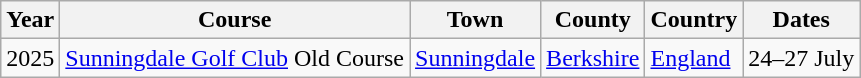<table class="wikitable">
<tr>
<th>Year</th>
<th>Course</th>
<th>Town</th>
<th>County</th>
<th>Country</th>
<th>Dates</th>
</tr>
<tr>
<td>2025</td>
<td><a href='#'>Sunningdale Golf Club</a> Old Course</td>
<td><a href='#'>Sunningdale</a></td>
<td><a href='#'>Berkshire</a></td>
<td><a href='#'>England</a></td>
<td>24–27 July</td>
</tr>
</table>
